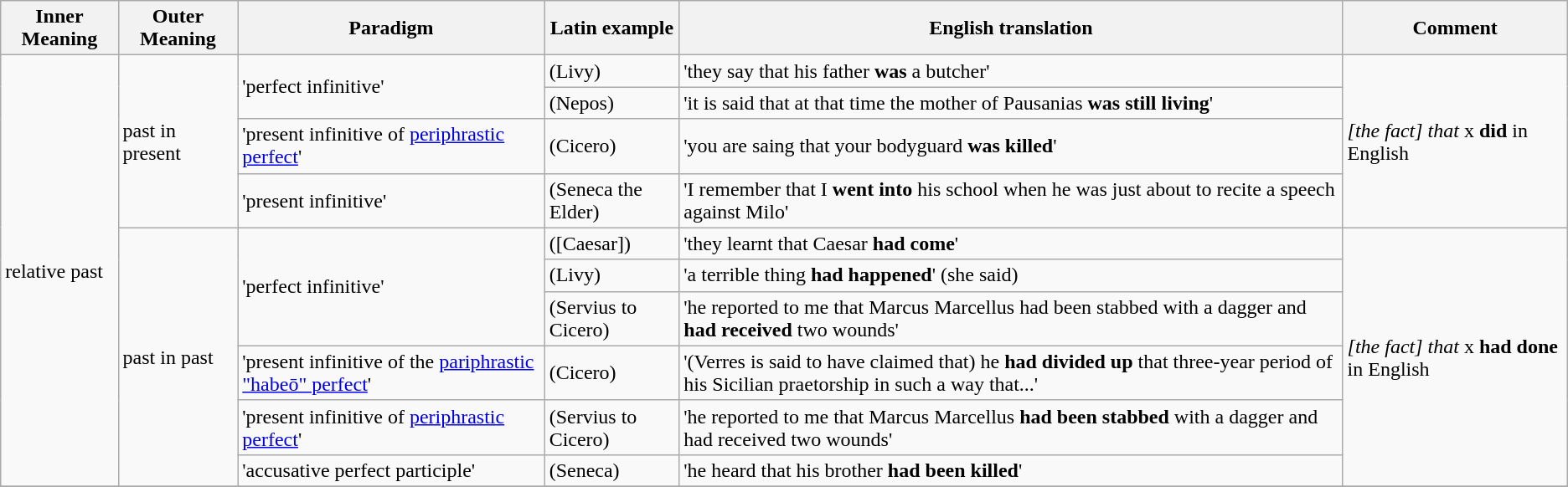<table class="wikitable">
<tr>
<th>Inner Meaning</th>
<th>Outer Meaning</th>
<th>Paradigm</th>
<th>Latin example</th>
<th>English translation</th>
<th>Comment</th>
</tr>
<tr>
<td rowspan=10>relative past</td>
<td rowspan=4>past in present</td>
<td rowspan=2>'perfect infinitive'</td>
<td> (Livy)</td>
<td>'they say that his father <strong>was</strong> a butcher'</td>
<td rowspan=4><em>[the fact] that</em> x <strong>did</strong> in English</td>
</tr>
<tr>
<td> (Nepos)</td>
<td>'it is said that at that time the mother of Pausanias <strong>was still living</strong>'</td>
</tr>
<tr>
<td rowspan=1>'present infinitive of <a href='#'>periphrastic perfect</a>'</td>
<td> (Cicero)</td>
<td>'you are saing that your bodyguard <strong>was killed</strong>'</td>
</tr>
<tr>
<td rowspan=1>'present infinitive'</td>
<td> (Seneca the Elder)</td>
<td>'I remember that I <strong>went into</strong> his school when he was just about to recite a speech against Milo'</td>
</tr>
<tr>
<td rowspan=6>past in past</td>
<td rowspan=3>'perfect infinitive'</td>
<td> ([Caesar])</td>
<td>'they learnt that Caesar <strong>had come</strong>'</td>
<td rowspan=6><em>[the fact] that</em> x <strong>had done</strong> in English</td>
</tr>
<tr>
<td> (Livy)</td>
<td>'a terrible thing <strong>had happened</strong>' (she said)</td>
</tr>
<tr>
<td> (Servius to Cicero)</td>
<td>'he reported to me that Marcus Marcellus had been stabbed with a dagger and <strong>had received</strong> two wounds'</td>
</tr>
<tr>
<td rowspan=1>'present infinitive of the <a href='#'>pariphrastic "habeō" perfect</a>'</td>
<td> (Cicero)</td>
<td>'(Verres is said to have claimed that) he <strong>had divided up</strong> that three-year period of his Sicilian praetorship in such a way that...'</td>
</tr>
<tr>
<td rowspan=1>'present infinitive of <a href='#'>periphrastic perfect</a>'</td>
<td> (Servius to Cicero)</td>
<td>'he reported to me that Marcus Marcellus <strong>had been stabbed</strong> with a dagger and had received two wounds'</td>
</tr>
<tr>
<td rowspan=1>'accusative perfect participle'</td>
<td> (Seneca)</td>
<td>'he heard that his brother <strong>had been killed</strong>'</td>
</tr>
<tr>
</tr>
</table>
